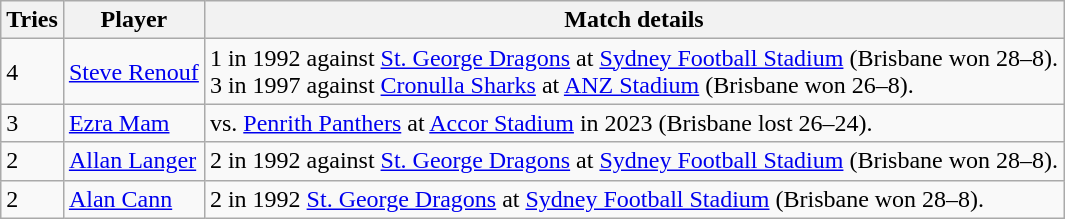<table class="wikitable">
<tr>
<th>Tries</th>
<th>Player</th>
<th>Match details</th>
</tr>
<tr>
<td>4</td>
<td><a href='#'>Steve Renouf</a></td>
<td>1 in 1992 against <a href='#'>St. George Dragons</a> at <a href='#'>Sydney Football Stadium</a> (Brisbane won 28–8).<br> 3 in 1997 against <a href='#'>Cronulla Sharks</a> at <a href='#'>ANZ Stadium</a> (Brisbane won 26–8).</td>
</tr>
<tr>
<td>3</td>
<td><a href='#'>Ezra Mam</a></td>
<td>vs. <a href='#'>Penrith Panthers</a> at <a href='#'>Accor Stadium</a> in 2023 (Brisbane lost 26–24).</td>
</tr>
<tr>
<td>2</td>
<td><a href='#'>Allan Langer</a></td>
<td>2 in 1992 against <a href='#'>St. George Dragons</a> at <a href='#'>Sydney Football Stadium</a> (Brisbane won 28–8).</td>
</tr>
<tr>
<td>2</td>
<td><a href='#'>Alan Cann</a></td>
<td>2 in 1992 <a href='#'>St. George Dragons</a> at <a href='#'>Sydney Football Stadium</a> (Brisbane won 28–8).</td>
</tr>
</table>
